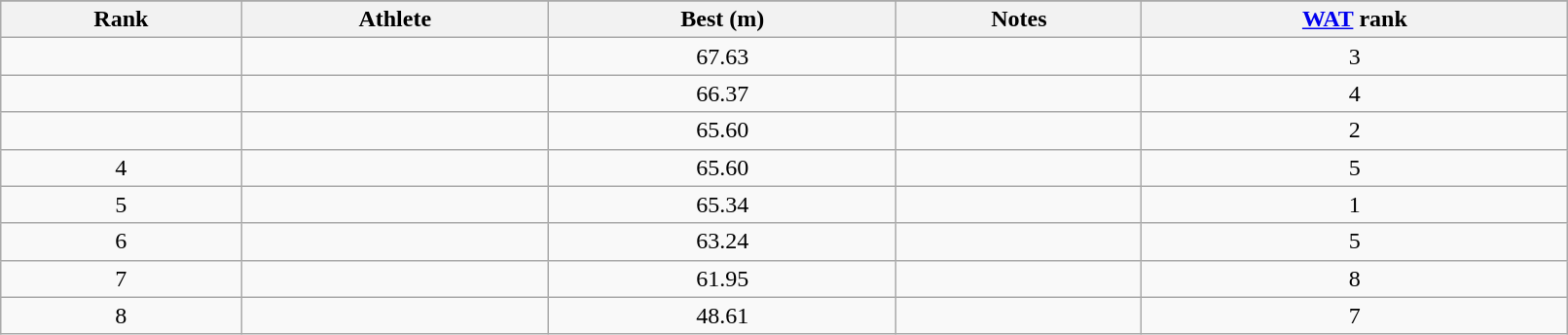<table class="wikitable" width=85%>
<tr>
</tr>
<tr>
<th>Rank</th>
<th>Athlete</th>
<th>Best (m)</th>
<th>Notes</th>
<th><a href='#'>WAT</a> rank</th>
</tr>
<tr align="center">
<td></td>
<td align="left"></td>
<td>67.63</td>
<td></td>
<td>3</td>
</tr>
<tr align="center">
<td></td>
<td align="left"></td>
<td>66.37</td>
<td></td>
<td>4</td>
</tr>
<tr align="center">
<td></td>
<td align="left"></td>
<td>65.60</td>
<td></td>
<td>2</td>
</tr>
<tr align="center">
<td>4</td>
<td align="left"></td>
<td>65.60</td>
<td></td>
<td>5</td>
</tr>
<tr align="center">
<td>5</td>
<td align="left"></td>
<td>65.34</td>
<td></td>
<td>1</td>
</tr>
<tr align="center">
<td>6</td>
<td align="left"></td>
<td>63.24</td>
<td></td>
<td>5</td>
</tr>
<tr align="center">
<td>7</td>
<td align="left"></td>
<td>61.95</td>
<td></td>
<td>8</td>
</tr>
<tr align="center">
<td>8</td>
<td align="left"></td>
<td>48.61</td>
<td></td>
<td>7</td>
</tr>
</table>
